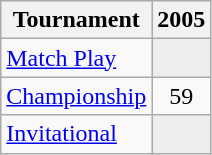<table class="wikitable" style="text-align:center;">
<tr>
<th>Tournament</th>
<th>2005</th>
</tr>
<tr>
<td align="left"><a href='#'>Match Play</a></td>
<td style="background:#eeeeee;"></td>
</tr>
<tr>
<td align="left"><a href='#'>Championship</a></td>
<td>59</td>
</tr>
<tr>
<td align="left"><a href='#'>Invitational</a></td>
<td style="background:#eeeeee;"></td>
</tr>
</table>
